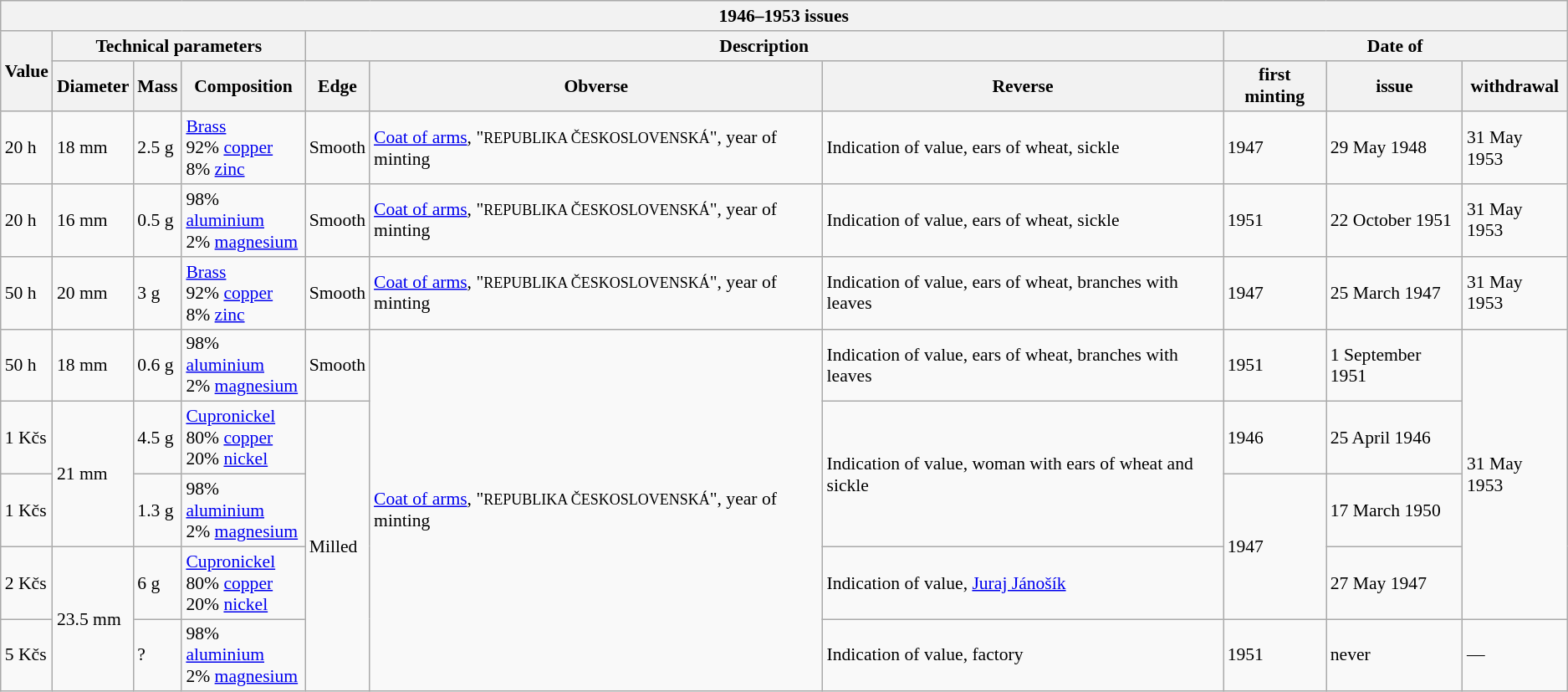<table class="wikitable" style="font-size: 90%">
<tr>
<th colspan=12>1946–1953 issues</th>
</tr>
<tr>
<th rowspan=2>Value</th>
<th colspan=3>Technical parameters</th>
<th colspan=3>Description</th>
<th colspan=3>Date of</th>
</tr>
<tr>
<th>Diameter</th>
<th>Mass</th>
<th>Composition</th>
<th>Edge</th>
<th>Obverse</th>
<th>Reverse</th>
<th>first minting</th>
<th>issue</th>
<th>withdrawal</th>
</tr>
<tr>
<td>20 h</td>
<td>18 mm</td>
<td>2.5 g</td>
<td><a href='#'>Brass</a><br>92% <a href='#'>copper</a><br>8% <a href='#'>zinc</a></td>
<td>Smooth</td>
<td><a href='#'>Coat of arms</a>, "<small>REPUBLIKA ČESKOSLOVENSKÁ</small>", year of minting</td>
<td>Indication of value, ears of wheat, sickle</td>
<td>1947</td>
<td>29 May 1948</td>
<td>31 May 1953</td>
</tr>
<tr>
<td>20 h</td>
<td>16 mm</td>
<td>0.5 g</td>
<td>98% <a href='#'>aluminium</a><br>2% <a href='#'>magnesium</a></td>
<td>Smooth</td>
<td><a href='#'>Coat of arms</a>, "<small>REPUBLIKA ČESKOSLOVENSKÁ</small>", year of minting</td>
<td>Indication of value, ears of wheat, sickle</td>
<td>1951</td>
<td>22 October 1951</td>
<td>31 May 1953</td>
</tr>
<tr>
<td>50 h</td>
<td>20 mm</td>
<td>3 g</td>
<td><a href='#'>Brass</a><br>92% <a href='#'>copper</a><br>8% <a href='#'>zinc</a></td>
<td>Smooth</td>
<td><a href='#'>Coat of arms</a>, "<small>REPUBLIKA ČESKOSLOVENSKÁ</small>", year of minting</td>
<td>Indication of value, ears of wheat, branches with leaves</td>
<td>1947</td>
<td>25 March 1947</td>
<td>31 May 1953</td>
</tr>
<tr>
<td>50 h</td>
<td>18 mm</td>
<td>0.6 g</td>
<td>98% <a href='#'>aluminium</a><br>2% <a href='#'>magnesium</a></td>
<td>Smooth</td>
<td rowspan=5><a href='#'>Coat of arms</a>, "<small>REPUBLIKA ČESKOSLOVENSKÁ</small>", year of minting</td>
<td>Indication of value, ears of wheat, branches with leaves</td>
<td>1951</td>
<td>1 September 1951</td>
<td rowspan=4>31 May 1953</td>
</tr>
<tr>
<td>1 Kčs</td>
<td rowspan=2>21 mm</td>
<td>4.5 g</td>
<td><a href='#'>Cupronickel</a><br>80% <a href='#'>copper</a><br>20% <a href='#'>nickel</a></td>
<td rowspan=4>Milled</td>
<td rowspan=2>Indication of value, woman with ears of wheat and sickle</td>
<td>1946</td>
<td>25 April 1946</td>
</tr>
<tr>
<td>1 Kčs</td>
<td>1.3 g</td>
<td>98% <a href='#'>aluminium</a><br>2% <a href='#'>magnesium</a></td>
<td rowspan=2>1947</td>
<td>17 March 1950</td>
</tr>
<tr>
<td>2 Kčs</td>
<td rowspan=2>23.5 mm</td>
<td>6 g</td>
<td><a href='#'>Cupronickel</a><br>80% <a href='#'>copper</a><br>20% <a href='#'>nickel</a></td>
<td>Indication of value, <a href='#'>Juraj Jánošík</a></td>
<td>27 May 1947</td>
</tr>
<tr>
<td>5 Kčs</td>
<td>?</td>
<td>98% <a href='#'>aluminium</a><br>2% <a href='#'>magnesium</a></td>
<td>Indication of value, factory</td>
<td>1951</td>
<td>never</td>
<td>—</td>
</tr>
</table>
